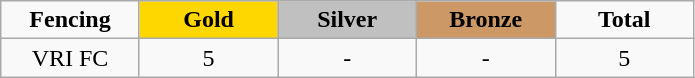<table class="wikitable sortable" style="text-align:center">
<tr>
<td width=85><strong>Fencing</strong></td>
<td width=85 align=center bgcolor=gold> <strong>Gold</strong></td>
<td width=85 align=center bgcolor=silver> <strong>Silver</strong></td>
<td width=85 align=center bgcolor=cc9966> <strong>Bronze</strong></td>
<td width=85 align=center><strong>Total</strong></td>
</tr>
<tr>
<td>VRI FC</td>
<td>5</td>
<td>-</td>
<td>-</td>
<td>5</td>
</tr>
</table>
